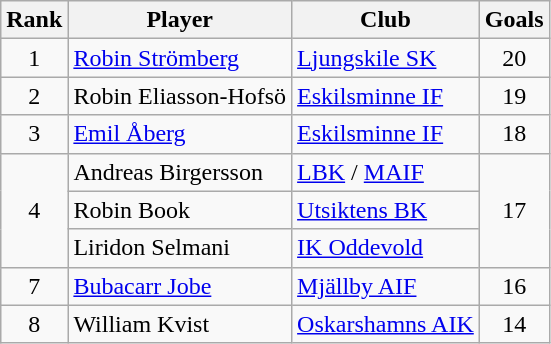<table class="wikitable" style="text-align:center">
<tr>
<th>Rank</th>
<th>Player</th>
<th>Club</th>
<th>Goals</th>
</tr>
<tr>
<td>1</td>
<td align="left"> <a href='#'>Robin Strömberg</a></td>
<td align="left"><a href='#'>Ljungskile SK</a></td>
<td>20</td>
</tr>
<tr>
<td>2</td>
<td align="left"> Robin Eliasson-Hofsö</td>
<td align="left"><a href='#'>Eskilsminne IF</a></td>
<td>19</td>
</tr>
<tr>
<td>3</td>
<td align="left"> <a href='#'>Emil Åberg</a></td>
<td align="left"><a href='#'>Eskilsminne IF</a></td>
<td>18</td>
</tr>
<tr>
<td rowspan="3">4</td>
<td align="left"> Andreas Birgersson</td>
<td align="left"><a href='#'>LBK</a> / <a href='#'>MAIF</a></td>
<td rowspan="3">17</td>
</tr>
<tr>
<td align="left"> Robin Book</td>
<td align="left"><a href='#'>Utsiktens BK</a></td>
</tr>
<tr>
<td align="left"> Liridon Selmani</td>
<td align="left"><a href='#'>IK Oddevold</a></td>
</tr>
<tr>
<td>7</td>
<td align="left"> <a href='#'>Bubacarr Jobe</a></td>
<td align="left"><a href='#'>Mjällby AIF</a></td>
<td>16</td>
</tr>
<tr>
<td>8</td>
<td align="left"> William Kvist</td>
<td align="left"><a href='#'>Oskarshamns AIK</a></td>
<td>14</td>
</tr>
</table>
